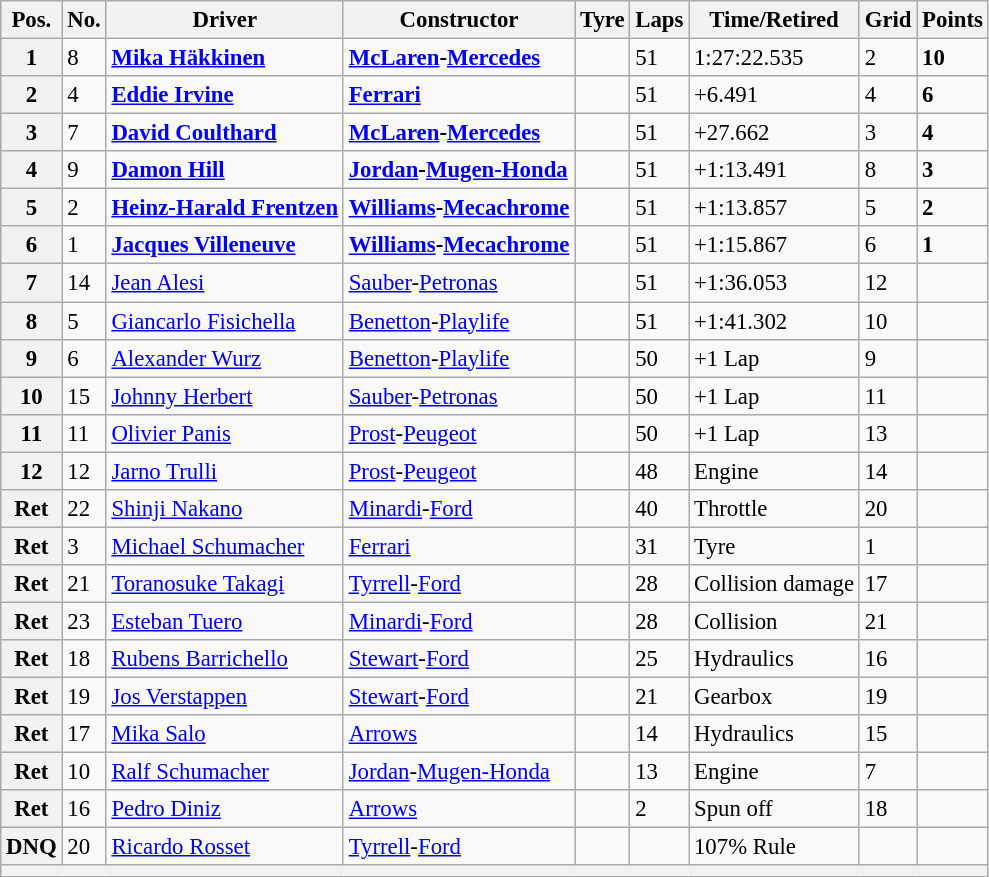<table class="wikitable" style="font-size: 95%;">
<tr>
<th>Pos.</th>
<th>No.</th>
<th>Driver</th>
<th>Constructor</th>
<th>Tyre</th>
<th>Laps</th>
<th>Time/Retired</th>
<th>Grid</th>
<th>Points</th>
</tr>
<tr>
<th>1</th>
<td>8</td>
<td> <strong><a href='#'>Mika Häkkinen</a></strong></td>
<td><strong><a href='#'>McLaren</a>-<a href='#'>Mercedes</a></strong></td>
<td></td>
<td>51</td>
<td>1:27:22.535</td>
<td>2</td>
<td><strong>10</strong></td>
</tr>
<tr>
<th>2</th>
<td>4</td>
<td> <strong><a href='#'>Eddie Irvine</a></strong></td>
<td><strong><a href='#'>Ferrari</a></strong></td>
<td></td>
<td>51</td>
<td>+6.491</td>
<td>4</td>
<td><strong>6</strong></td>
</tr>
<tr>
<th>3</th>
<td>7</td>
<td> <strong><a href='#'>David Coulthard</a></strong></td>
<td><strong><a href='#'>McLaren</a>-<a href='#'>Mercedes</a></strong></td>
<td></td>
<td>51</td>
<td>+27.662</td>
<td>3</td>
<td><strong>4</strong></td>
</tr>
<tr>
<th>4</th>
<td>9</td>
<td> <strong><a href='#'>Damon Hill</a></strong></td>
<td><strong><a href='#'>Jordan</a>-<a href='#'>Mugen-Honda</a></strong></td>
<td></td>
<td>51</td>
<td>+1:13.491</td>
<td>8</td>
<td><strong>3</strong></td>
</tr>
<tr>
<th>5</th>
<td>2</td>
<td> <strong><a href='#'>Heinz-Harald Frentzen</a></strong></td>
<td><strong><a href='#'>Williams</a>-<a href='#'>Mecachrome</a></strong></td>
<td></td>
<td>51</td>
<td>+1:13.857</td>
<td>5</td>
<td><strong>2</strong></td>
</tr>
<tr>
<th>6</th>
<td>1</td>
<td> <strong><a href='#'>Jacques Villeneuve</a></strong></td>
<td><strong><a href='#'>Williams</a>-<a href='#'>Mecachrome</a></strong></td>
<td></td>
<td>51</td>
<td>+1:15.867</td>
<td>6</td>
<td><strong>1</strong></td>
</tr>
<tr>
<th>7</th>
<td>14</td>
<td> <a href='#'>Jean Alesi</a></td>
<td><a href='#'>Sauber</a>-<a href='#'>Petronas</a></td>
<td></td>
<td>51</td>
<td>+1:36.053</td>
<td>12</td>
<td></td>
</tr>
<tr>
<th>8</th>
<td>5</td>
<td> <a href='#'>Giancarlo Fisichella</a></td>
<td><a href='#'>Benetton</a>-<a href='#'>Playlife</a></td>
<td></td>
<td>51</td>
<td>+1:41.302</td>
<td>10</td>
<td></td>
</tr>
<tr>
<th>9</th>
<td>6</td>
<td> <a href='#'>Alexander Wurz</a></td>
<td><a href='#'>Benetton</a>-<a href='#'>Playlife</a></td>
<td></td>
<td>50</td>
<td>+1 Lap</td>
<td>9</td>
<td></td>
</tr>
<tr>
<th>10</th>
<td>15</td>
<td> <a href='#'>Johnny Herbert</a></td>
<td><a href='#'>Sauber</a>-<a href='#'>Petronas</a></td>
<td></td>
<td>50</td>
<td>+1 Lap</td>
<td>11</td>
<td></td>
</tr>
<tr>
<th>11</th>
<td>11</td>
<td> <a href='#'>Olivier Panis</a></td>
<td><a href='#'>Prost</a>-<a href='#'>Peugeot</a></td>
<td></td>
<td>50</td>
<td>+1 Lap</td>
<td>13</td>
<td></td>
</tr>
<tr>
<th>12</th>
<td>12</td>
<td> <a href='#'>Jarno Trulli</a></td>
<td><a href='#'>Prost</a>-<a href='#'>Peugeot</a></td>
<td></td>
<td>48</td>
<td>Engine</td>
<td>14</td>
<td></td>
</tr>
<tr>
<th>Ret</th>
<td>22</td>
<td> <a href='#'>Shinji Nakano</a></td>
<td><a href='#'>Minardi</a>-<a href='#'>Ford</a></td>
<td></td>
<td>40</td>
<td>Throttle</td>
<td>20</td>
<td></td>
</tr>
<tr>
<th>Ret</th>
<td>3</td>
<td> <a href='#'>Michael Schumacher</a></td>
<td><a href='#'>Ferrari</a></td>
<td></td>
<td>31</td>
<td>Tyre</td>
<td>1</td>
<td></td>
</tr>
<tr>
<th>Ret</th>
<td>21</td>
<td> <a href='#'>Toranosuke Takagi</a></td>
<td><a href='#'>Tyrrell</a>-<a href='#'>Ford</a></td>
<td></td>
<td>28</td>
<td>Collision damage</td>
<td>17</td>
<td></td>
</tr>
<tr>
<th>Ret</th>
<td>23</td>
<td> <a href='#'>Esteban Tuero</a></td>
<td><a href='#'>Minardi</a>-<a href='#'>Ford</a></td>
<td></td>
<td>28</td>
<td>Collision</td>
<td>21</td>
<td></td>
</tr>
<tr>
<th>Ret</th>
<td>18</td>
<td> <a href='#'>Rubens Barrichello</a></td>
<td><a href='#'>Stewart</a>-<a href='#'>Ford</a></td>
<td></td>
<td>25</td>
<td>Hydraulics</td>
<td>16</td>
<td></td>
</tr>
<tr>
<th>Ret</th>
<td>19</td>
<td> <a href='#'>Jos Verstappen</a></td>
<td><a href='#'>Stewart</a>-<a href='#'>Ford</a></td>
<td></td>
<td>21</td>
<td>Gearbox</td>
<td>19</td>
<td></td>
</tr>
<tr>
<th>Ret</th>
<td>17</td>
<td> <a href='#'>Mika Salo</a></td>
<td><a href='#'>Arrows</a></td>
<td></td>
<td>14</td>
<td>Hydraulics</td>
<td>15</td>
<td></td>
</tr>
<tr>
<th>Ret</th>
<td>10</td>
<td> <a href='#'>Ralf Schumacher</a></td>
<td><a href='#'>Jordan</a>-<a href='#'>Mugen-Honda</a></td>
<td></td>
<td>13</td>
<td>Engine</td>
<td>7</td>
<td></td>
</tr>
<tr>
<th>Ret</th>
<td>16</td>
<td> <a href='#'>Pedro Diniz</a></td>
<td><a href='#'>Arrows</a></td>
<td></td>
<td>2</td>
<td>Spun off</td>
<td>18</td>
<td></td>
</tr>
<tr>
<th>DNQ</th>
<td>20</td>
<td> <a href='#'>Ricardo Rosset</a></td>
<td><a href='#'>Tyrrell</a>-<a href='#'>Ford</a></td>
<td></td>
<td></td>
<td>107% Rule</td>
<td></td>
<td></td>
</tr>
<tr>
<th colspan="9"></th>
</tr>
</table>
